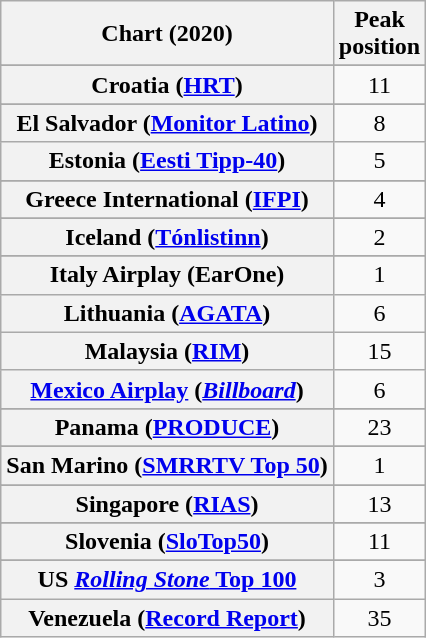<table class="wikitable sortable plainrowheaders" style="text-align:center">
<tr>
<th scope="col">Chart (2020)</th>
<th scope="col">Peak<br>position</th>
</tr>
<tr>
</tr>
<tr>
</tr>
<tr>
</tr>
<tr>
</tr>
<tr>
</tr>
<tr>
</tr>
<tr>
</tr>
<tr>
</tr>
<tr>
</tr>
<tr>
<th scope="row">Croatia (<a href='#'>HRT</a>)</th>
<td>11</td>
</tr>
<tr>
</tr>
<tr>
</tr>
<tr>
</tr>
<tr>
<th scope="row">El Salvador (<a href='#'>Monitor Latino</a>)</th>
<td>8</td>
</tr>
<tr>
<th scope="row">Estonia (<a href='#'>Eesti Tipp-40</a>)</th>
<td>5</td>
</tr>
<tr>
</tr>
<tr>
</tr>
<tr>
</tr>
<tr>
</tr>
<tr>
</tr>
<tr>
<th scope="row">Greece International (<a href='#'>IFPI</a>)</th>
<td>4</td>
</tr>
<tr>
</tr>
<tr>
</tr>
<tr>
</tr>
<tr>
<th scope="row">Iceland (<a href='#'>Tónlistinn</a>)</th>
<td>2</td>
</tr>
<tr>
</tr>
<tr>
</tr>
<tr>
</tr>
<tr>
<th scope="row">Italy Airplay (EarOne)</th>
<td>1</td>
</tr>
<tr>
<th scope="row">Lithuania (<a href='#'>AGATA</a>)</th>
<td>6</td>
</tr>
<tr>
<th scope="row">Malaysia (<a href='#'>RIM</a>)</th>
<td>15</td>
</tr>
<tr>
<th scope="row"><a href='#'>Mexico Airplay</a> (<em><a href='#'>Billboard</a></em>)</th>
<td>6</td>
</tr>
<tr>
</tr>
<tr>
</tr>
<tr>
</tr>
<tr>
</tr>
<tr>
<th scope="row">Panama (<a href='#'>PRODUCE</a>)</th>
<td>23</td>
</tr>
<tr>
</tr>
<tr>
</tr>
<tr>
</tr>
<tr>
</tr>
<tr>
<th scope="row">San Marino (<a href='#'>SMRRTV Top 50</a>)</th>
<td>1</td>
</tr>
<tr>
</tr>
<tr>
<th scope="row">Singapore (<a href='#'>RIAS</a>)</th>
<td>13</td>
</tr>
<tr>
</tr>
<tr>
</tr>
<tr>
<th scope="row">Slovenia (<a href='#'>SloTop50</a>)</th>
<td>11</td>
</tr>
<tr>
</tr>
<tr>
</tr>
<tr>
</tr>
<tr>
</tr>
<tr>
</tr>
<tr>
</tr>
<tr>
</tr>
<tr>
</tr>
<tr>
</tr>
<tr>
</tr>
<tr>
</tr>
<tr>
<th scope="row">US <a href='#'><em>Rolling Stone</em> Top 100</a></th>
<td>3</td>
</tr>
<tr>
<th scope="row">Venezuela (<a href='#'>Record Report</a>)</th>
<td>35</td>
</tr>
</table>
